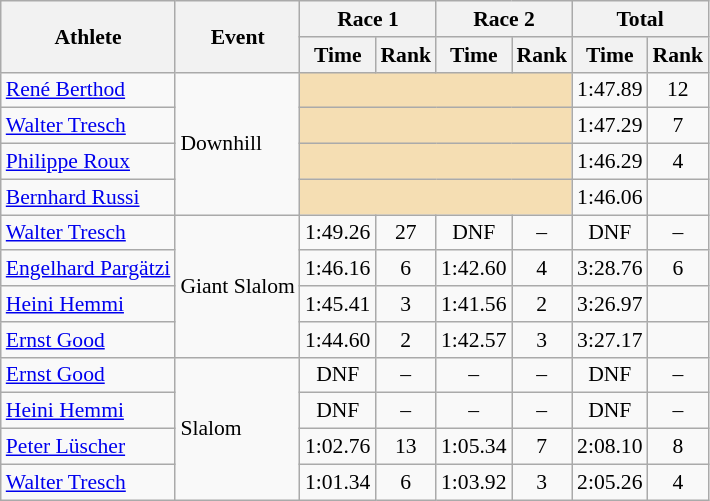<table class="wikitable" style="font-size:90%">
<tr>
<th rowspan="2">Athlete</th>
<th rowspan="2">Event</th>
<th colspan="2">Race 1</th>
<th colspan="2">Race 2</th>
<th colspan="2">Total</th>
</tr>
<tr>
<th>Time</th>
<th>Rank</th>
<th>Time</th>
<th>Rank</th>
<th>Time</th>
<th>Rank</th>
</tr>
<tr>
<td><a href='#'>René Berthod</a></td>
<td rowspan="4">Downhill</td>
<td colspan="4" bgcolor="wheat"></td>
<td align="center">1:47.89</td>
<td align="center">12</td>
</tr>
<tr>
<td><a href='#'>Walter Tresch</a></td>
<td colspan="4" bgcolor="wheat"></td>
<td align="center">1:47.29</td>
<td align="center">7</td>
</tr>
<tr>
<td><a href='#'>Philippe Roux</a></td>
<td colspan="4" bgcolor="wheat"></td>
<td align="center">1:46.29</td>
<td align="center">4</td>
</tr>
<tr>
<td><a href='#'>Bernhard Russi</a></td>
<td colspan="4" bgcolor="wheat"></td>
<td align="center">1:46.06</td>
<td align="center"></td>
</tr>
<tr>
<td><a href='#'>Walter Tresch</a></td>
<td rowspan="4">Giant Slalom</td>
<td align="center">1:49.26</td>
<td align="center">27</td>
<td align="center">DNF</td>
<td align="center">–</td>
<td align="center">DNF</td>
<td align="center">–</td>
</tr>
<tr>
<td><a href='#'>Engelhard Pargätzi</a></td>
<td align="center">1:46.16</td>
<td align="center">6</td>
<td align="center">1:42.60</td>
<td align="center">4</td>
<td align="center">3:28.76</td>
<td align="center">6</td>
</tr>
<tr>
<td><a href='#'>Heini Hemmi</a></td>
<td align="center">1:45.41</td>
<td align="center">3</td>
<td align="center">1:41.56</td>
<td align="center">2</td>
<td align="center">3:26.97</td>
<td align="center"></td>
</tr>
<tr>
<td><a href='#'>Ernst Good</a></td>
<td align="center">1:44.60</td>
<td align="center">2</td>
<td align="center">1:42.57</td>
<td align="center">3</td>
<td align="center">3:27.17</td>
<td align="center"></td>
</tr>
<tr>
<td><a href='#'>Ernst Good</a></td>
<td rowspan="4">Slalom</td>
<td align="center">DNF</td>
<td align="center">–</td>
<td align="center">–</td>
<td align="center">–</td>
<td align="center">DNF</td>
<td align="center">–</td>
</tr>
<tr>
<td><a href='#'>Heini Hemmi</a></td>
<td align="center">DNF</td>
<td align="center">–</td>
<td align="center">–</td>
<td align="center">–</td>
<td align="center">DNF</td>
<td align="center">–</td>
</tr>
<tr>
<td><a href='#'>Peter Lüscher</a></td>
<td align="center">1:02.76</td>
<td align="center">13</td>
<td align="center">1:05.34</td>
<td align="center">7</td>
<td align="center">2:08.10</td>
<td align="center">8</td>
</tr>
<tr>
<td><a href='#'>Walter Tresch</a></td>
<td align="center">1:01.34</td>
<td align="center">6</td>
<td align="center">1:03.92</td>
<td align="center">3</td>
<td align="center">2:05.26</td>
<td align="center">4</td>
</tr>
</table>
